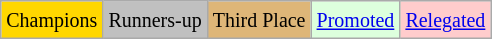<table class="wikitable">
<tr>
<td bgcolor=gold><small>Champions</small></td>
<td bgcolor=silver><small>Runners-up</small></td>
<td bgcolor=#deb678><small>Third Place</small></td>
<td bgcolor="#DDFFDD"><small><a href='#'>Promoted</a></small></td>
<td bgcolor="#FFCCCC"><small><a href='#'>Relegated</a></small></td>
</tr>
</table>
